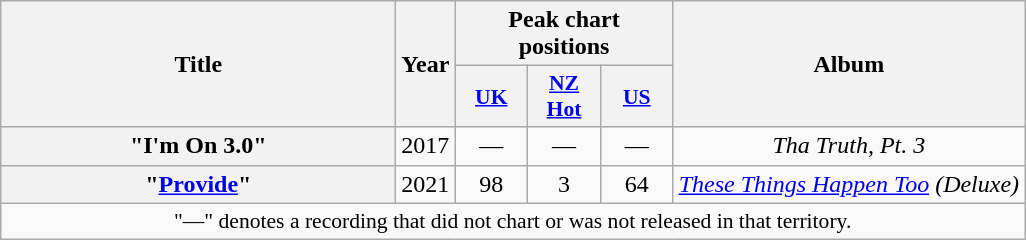<table class="wikitable plainrowheaders" style="text-align:center;">
<tr>
<th scope="col" rowspan="2" style="width:16em;">Title</th>
<th scope="col" rowspan="2">Year</th>
<th scope="col" colspan="3">Peak chart positions</th>
<th scope="col" rowspan="2">Album</th>
</tr>
<tr>
<th scope="col" style="width:2.9em;font-size:90%;"><a href='#'>UK</a><br></th>
<th scope="col" style="width:2.9em;font-size:90%;"><a href='#'>NZ<br>Hot</a><br></th>
<th scope="col" style="width:2.9em;font-size:90%;"><a href='#'>US</a><br></th>
</tr>
<tr>
<th scope="row">"I'm On 3.0"<br></th>
<td>2017</td>
<td>—</td>
<td>—</td>
<td>—</td>
<td><em>Tha Truth, Pt. 3</em></td>
</tr>
<tr>
<th scope="row">"<a href='#'>Provide</a>"<br></th>
<td>2021</td>
<td>98</td>
<td>3</td>
<td>64</td>
<td><em><a href='#'>These Things Happen Too</a> (Deluxe)</em></td>
</tr>
<tr>
<td colspan="15" style="font-size:90%">"—" denotes a recording that did not chart or was not released in that territory.</td>
</tr>
</table>
